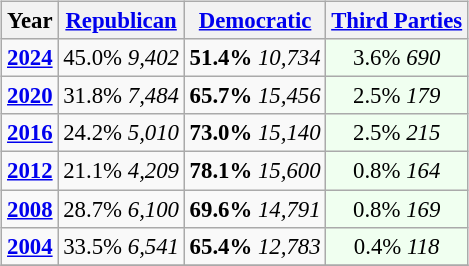<table class="wikitable" style="float:right; font-size:95%;">
<tr>
<th>Year</th>
<th><a href='#'>Republican</a></th>
<th><a href='#'>Democratic</a></th>
<th><a href='#'>Third Parties</a></th>
</tr>
<tr>
<td style="text-align:center;" ><strong><a href='#'>2024</a></strong></td>
<td style="text-align:center;" >45.0% <em>9,402</em></td>
<td style="text-align:center;" ><strong>51.4%</strong>  <em>10,734</em></td>
<td style="text-align:center; background:honeyDew;">3.6% <em>690</em></td>
</tr>
<tr>
<td style="text-align:center;" ><strong><a href='#'>2020</a></strong></td>
<td style="text-align:center;" >31.8% <em>7,484</em></td>
<td style="text-align:center;" ><strong>65.7%</strong>  <em>15,456</em></td>
<td style="text-align:center; background:honeyDew;">2.5% <em>179</em></td>
</tr>
<tr>
<td style="text-align:center;" ><strong><a href='#'>2016</a></strong></td>
<td style="text-align:center;" >24.2% <em>5,010</em></td>
<td style="text-align:center;" ><strong>73.0%</strong> <em>15,140</em></td>
<td style="text-align:center; background:honeyDew;">2.5% <em>215</em></td>
</tr>
<tr>
<td style="text-align:center;" ><strong><a href='#'>2012</a></strong></td>
<td style="text-align:center;" >21.1% <em>4,209</em></td>
<td style="text-align:center;" ><strong>78.1%</strong> <em>15,600</em></td>
<td style="text-align:center; background:honeyDew;">0.8% <em>164</em></td>
</tr>
<tr>
<td style="text-align:center;" ><strong><a href='#'>2008</a></strong></td>
<td style="text-align:center;" >28.7%  <em>6,100</em></td>
<td style="text-align:center;" ><strong>69.6%</strong> <em>14,791</em></td>
<td style="text-align:center; background:honeyDew;">0.8% <em>169</em></td>
</tr>
<tr>
<td style="text-align:center;" ><strong><a href='#'>2004</a></strong></td>
<td style="text-align:center;" >33.5% <em>6,541</em></td>
<td style="text-align:center;" ><strong>65.4%</strong>   <em>12,783</em></td>
<td style="text-align:center; background:honeyDew;">0.4% <em>118</em></td>
</tr>
<tr>
</tr>
</table>
